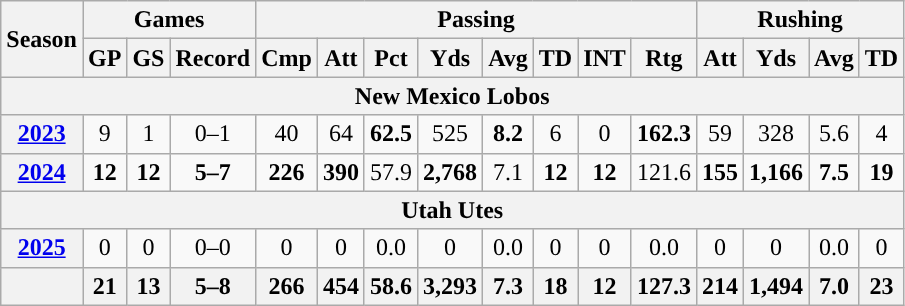<table class="wikitable" style="text-align:center;">
<tr>
<th rowspan="2">Season</th>
<th colspan="3">Games</th>
<th colspan="8">Passing</th>
<th colspan="4">Rushing</th>
</tr>
<tr>
<th>GP</th>
<th>GS</th>
<th>Record</th>
<th>Cmp</th>
<th>Att</th>
<th>Pct</th>
<th>Yds</th>
<th>Avg</th>
<th>TD</th>
<th>INT</th>
<th>Rtg</th>
<th>Att</th>
<th>Yds</th>
<th>Avg</th>
<th>TD</th>
</tr>
<tr>
<th colspan="16">New Mexico Lobos</th>
</tr>
<tr>
<th><a href='#'>2023</a></th>
<td>9</td>
<td>1</td>
<td>0–1</td>
<td>40</td>
<td>64</td>
<td><strong>62.5</strong></td>
<td>525</td>
<td><strong>8.2</strong></td>
<td>6</td>
<td>0</td>
<td><strong>162.3</strong></td>
<td>59</td>
<td>328</td>
<td>5.6</td>
<td>4</td>
</tr>
<tr>
<th><a href='#'>2024</a></th>
<td><strong>12</strong></td>
<td><strong>12</strong></td>
<td><strong>5–7</strong></td>
<td><strong>226</strong></td>
<td><strong>390</strong></td>
<td>57.9</td>
<td><strong>2,768</strong></td>
<td>7.1</td>
<td><strong>12</strong></td>
<td><strong>12</strong></td>
<td>121.6</td>
<td><strong>155</strong></td>
<td><strong>1,166</strong></td>
<td><strong>7.5</strong></td>
<td><strong>19</strong></td>
</tr>
<tr>
<th colspan="16">Utah Utes</th>
</tr>
<tr>
<th><a href='#'>2025</a></th>
<td>0</td>
<td>0</td>
<td>0–0</td>
<td>0</td>
<td>0</td>
<td>0.0</td>
<td>0</td>
<td>0.0</td>
<td>0</td>
<td>0</td>
<td>0.0</td>
<td>0</td>
<td>0</td>
<td>0.0</td>
<td>0</td>
</tr>
<tr>
<th></th>
<th>21</th>
<th>13</th>
<th>5–8</th>
<th>266</th>
<th>454</th>
<th>58.6</th>
<th>3,293</th>
<th>7.3</th>
<th>18</th>
<th>12</th>
<th>127.3</th>
<th>214</th>
<th>1,494</th>
<th>7.0</th>
<th>23</th>
</tr>
</table>
